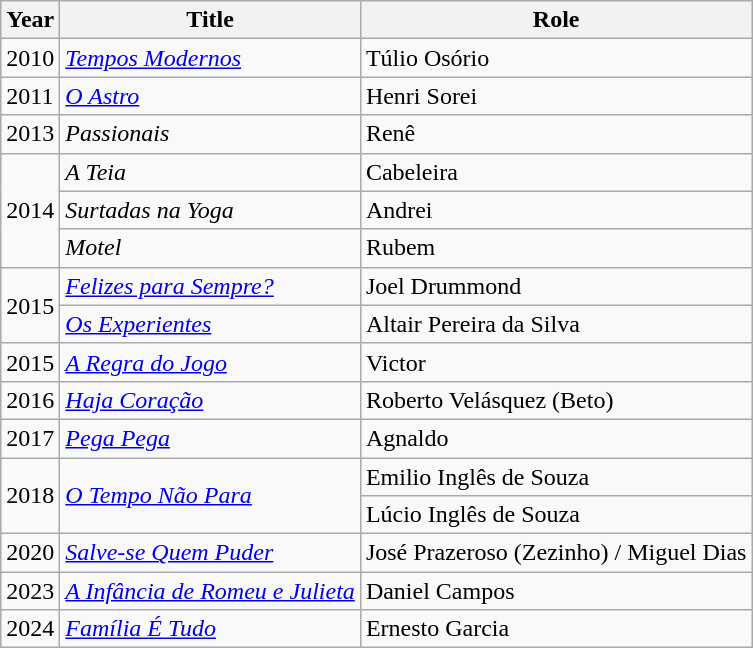<table class="wikitable">
<tr>
<th>Year</th>
<th>Title</th>
<th>Role</th>
</tr>
<tr>
<td>2010</td>
<td><em><a href='#'>Tempos Modernos</a></em></td>
<td>Túlio Osório</td>
</tr>
<tr>
<td>2011</td>
<td><em><a href='#'>O Astro</a></em></td>
<td>Henri Sorei</td>
</tr>
<tr>
<td>2013</td>
<td><em>Passionais</em></td>
<td>Renê</td>
</tr>
<tr>
<td rowspan=3>2014</td>
<td><em>A Teia</em></td>
<td>Cabeleira</td>
</tr>
<tr>
<td><em>Surtadas na Yoga</em></td>
<td>Andrei</td>
</tr>
<tr>
<td><em>Motel</em></td>
<td>Rubem</td>
</tr>
<tr>
<td rowspan=2>2015</td>
<td><em><a href='#'>Felizes para Sempre?</a></em></td>
<td>Joel Drummond</td>
</tr>
<tr>
<td><em><a href='#'>Os Experientes</a></em></td>
<td>Altair Pereira da Silva</td>
</tr>
<tr>
<td>2015</td>
<td><em><a href='#'>A Regra do Jogo</a></em></td>
<td>Victor</td>
</tr>
<tr>
<td>2016</td>
<td><em><a href='#'>Haja Coração</a></em></td>
<td>Roberto Velásquez (Beto)</td>
</tr>
<tr>
<td>2017</td>
<td><em><a href='#'>Pega Pega</a></em></td>
<td>Agnaldo</td>
</tr>
<tr>
<td rowspan="2">2018</td>
<td rowspan="2"><em><a href='#'>O Tempo Não Para</a></em></td>
<td>Emilio Inglês de Souza</td>
</tr>
<tr>
<td>Lúcio Inglês de Souza</td>
</tr>
<tr>
<td>2020</td>
<td><em><a href='#'>Salve-se Quem Puder</a></em></td>
<td>José Prazeroso (Zezinho) / Miguel Dias</td>
</tr>
<tr>
<td>2023</td>
<td><em><a href='#'>A Infância de Romeu e Julieta</a></em></td>
<td>Daniel Campos</td>
</tr>
<tr>
<td>2024</td>
<td><em><a href='#'>Família É Tudo</a></em></td>
<td>Ernesto Garcia</td>
</tr>
</table>
